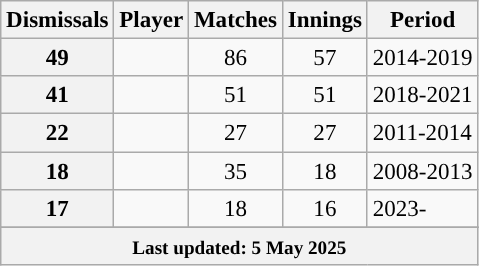<table class="wikitable sortable" style="text-align:left;font-size:96%;">
<tr>
<th>Dismissals</th>
<th>Player</th>
<th>Matches</th>
<th>Innings</th>
<th>Period</th>
</tr>
<tr>
<th scope=row style=text-align:center;>49</th>
<td></td>
<td align=center>86</td>
<td align=center>57</td>
<td>2014-2019</td>
</tr>
<tr>
<th scope=row style=text-align:center;>41</th>
<td></td>
<td align=center>51</td>
<td align=center>51</td>
<td>2018-2021</td>
</tr>
<tr>
<th scope=row style=text-align:center;>22</th>
<td></td>
<td align=center>27</td>
<td align=center>27</td>
<td>2011-2014</td>
</tr>
<tr>
<th scope=row style=text-align:center;>18</th>
<td></td>
<td align=center>35</td>
<td align=center>18</td>
<td>2008-2013</td>
</tr>
<tr>
<th scope=row style=text-align:center;>17</th>
<td></td>
<td align=center>18</td>
<td align=center>16</td>
<td>2023-</td>
</tr>
<tr>
</tr>
<tr class=sortbottom>
<th colspan=6><small>Last updated: 5 May 2025</small></th>
</tr>
</table>
